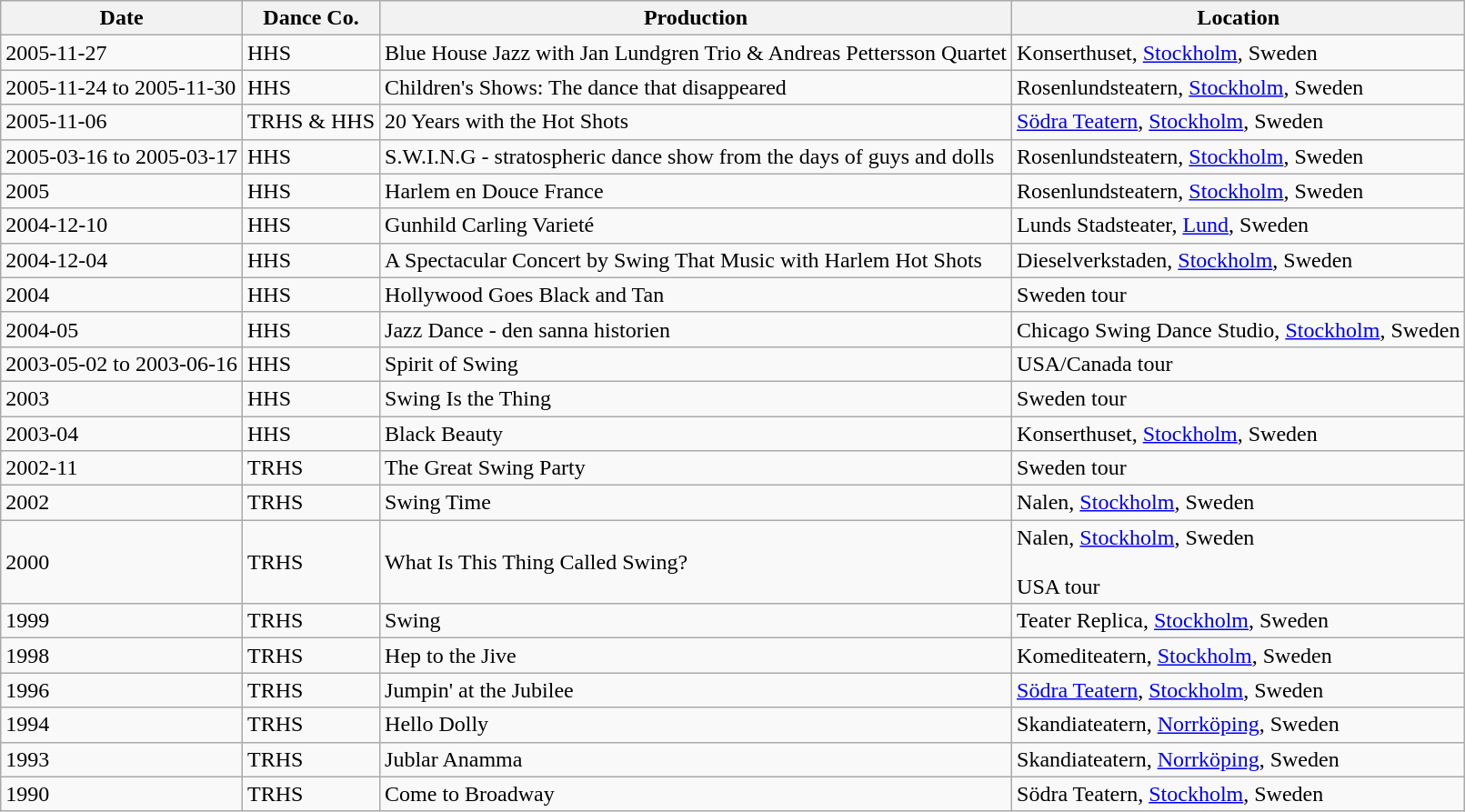<table class="wikitable">
<tr>
<th>Date</th>
<th>Dance Co.</th>
<th>Production</th>
<th>Location<br></th>
</tr>
<tr>
<td>2005-11-27</td>
<td>HHS</td>
<td>Blue House Jazz with Jan Lundgren Trio & Andreas Pettersson Quartet</td>
<td>Konserthuset, <a href='#'>Stockholm</a>, Sweden</td>
</tr>
<tr>
<td>2005-11-24 to 2005-11-30</td>
<td>HHS</td>
<td>Children's Shows: The dance that disappeared</td>
<td>Rosenlundsteatern, <a href='#'>Stockholm</a>, Sweden</td>
</tr>
<tr>
<td>2005-11-06</td>
<td>TRHS & HHS</td>
<td>20 Years with the Hot Shots</td>
<td><a href='#'>Södra Teatern</a>, <a href='#'>Stockholm</a>, Sweden</td>
</tr>
<tr>
<td>2005-03-16 to 2005-03-17</td>
<td>HHS</td>
<td>S.W.I.N.G - stratospheric dance show from the days of guys and dolls</td>
<td>Rosenlundsteatern, <a href='#'>Stockholm</a>, Sweden</td>
</tr>
<tr>
<td>2005</td>
<td>HHS</td>
<td>Harlem en Douce France</td>
<td>Rosenlundsteatern, <a href='#'>Stockholm</a>, Sweden</td>
</tr>
<tr>
<td>2004-12-10</td>
<td>HHS</td>
<td>Gunhild Carling Varieté</td>
<td>Lunds Stadsteater, <a href='#'>Lund</a>, Sweden</td>
</tr>
<tr>
<td>2004-12-04</td>
<td>HHS</td>
<td>A Spectacular Concert by Swing That Music with Harlem Hot Shots</td>
<td>Dieselverkstaden, <a href='#'>Stockholm</a>, Sweden</td>
</tr>
<tr>
<td>2004</td>
<td>HHS</td>
<td>Hollywood Goes Black and Tan</td>
<td>Sweden tour</td>
</tr>
<tr>
<td>2004-05</td>
<td>HHS</td>
<td>Jazz Dance - den sanna historien</td>
<td>Chicago Swing Dance Studio, <a href='#'>Stockholm</a>, Sweden</td>
</tr>
<tr>
<td>2003-05-02 to 2003-06-16</td>
<td>HHS</td>
<td>Spirit of Swing</td>
<td>USA/Canada tour</td>
</tr>
<tr>
<td>2003</td>
<td>HHS</td>
<td>Swing Is the Thing</td>
<td>Sweden tour</td>
</tr>
<tr>
<td>2003-04</td>
<td>HHS</td>
<td>Black Beauty</td>
<td>Konserthuset, <a href='#'>Stockholm</a>, Sweden</td>
</tr>
<tr>
<td>2002-11</td>
<td>TRHS</td>
<td>The Great Swing Party</td>
<td>Sweden tour</td>
</tr>
<tr>
<td>2002</td>
<td>TRHS</td>
<td>Swing Time</td>
<td>Nalen, <a href='#'>Stockholm</a>, Sweden</td>
</tr>
<tr>
<td>2000</td>
<td>TRHS</td>
<td>What Is This Thing Called Swing?</td>
<td>Nalen, <a href='#'>Stockholm</a>, Sweden<br><br>USA tour</td>
</tr>
<tr>
<td>1999</td>
<td>TRHS</td>
<td>Swing</td>
<td>Teater Replica, <a href='#'>Stockholm</a>, Sweden</td>
</tr>
<tr>
<td>1998</td>
<td>TRHS</td>
<td>Hep to the Jive</td>
<td>Komediteatern, <a href='#'>Stockholm</a>, Sweden</td>
</tr>
<tr>
<td>1996</td>
<td>TRHS</td>
<td>Jumpin' at the Jubilee</td>
<td><a href='#'>Södra Teatern</a>, <a href='#'>Stockholm</a>, Sweden</td>
</tr>
<tr>
<td>1994</td>
<td>TRHS</td>
<td>Hello Dolly</td>
<td>Skandiateatern, <a href='#'>Norrköping</a>, Sweden</td>
</tr>
<tr>
<td>1993</td>
<td>TRHS</td>
<td>Jublar Anamma</td>
<td>Skandiateatern, <a href='#'>Norrköping</a>, Sweden</td>
</tr>
<tr>
<td>1990</td>
<td>TRHS</td>
<td>Come to Broadway</td>
<td>Södra Teatern, <a href='#'>Stockholm</a>, Sweden</td>
</tr>
</table>
